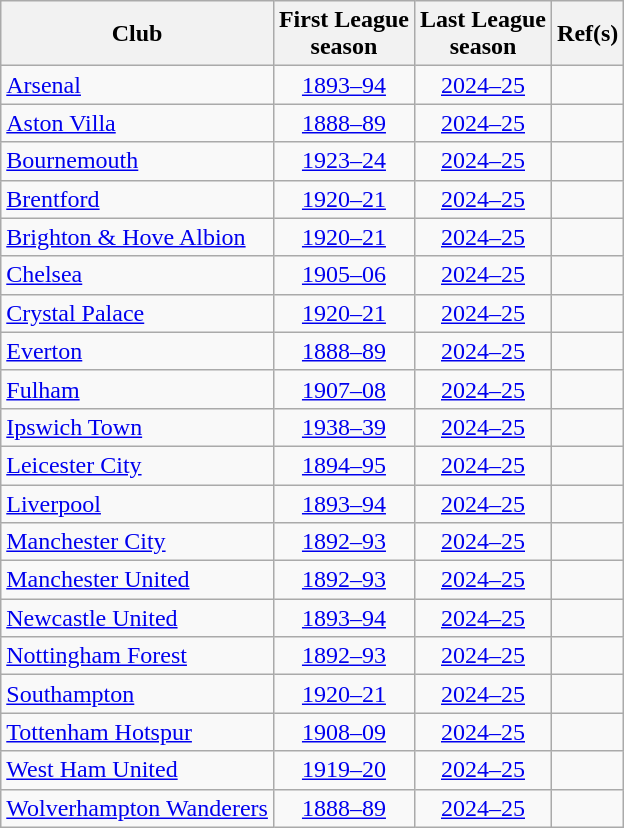<table class="wikitable sortable" style="text-align:left">
<tr>
<th>Club</th>
<th>First League<br>season</th>
<th>Last League<br>season</th>
<th class="unsortable">Ref(s)</th>
</tr>
<tr>
<td align=left><a href='#'>Arsenal</a></td>
<td align=center><a href='#'>1893–94</a></td>
<td align=center><a href='#'>2024–25</a></td>
<td align=center></td>
</tr>
<tr>
<td align=left><a href='#'>Aston Villa</a></td>
<td align=center><a href='#'>1888–89</a></td>
<td align=center><a href='#'>2024–25</a></td>
<td align=center></td>
</tr>
<tr>
<td align=left><a href='#'>Bournemouth</a></td>
<td align=center><a href='#'>1923–24</a></td>
<td align=center><a href='#'>2024–25</a></td>
<td align=center></td>
</tr>
<tr>
<td align=left><a href='#'>Brentford</a></td>
<td align=center><a href='#'>1920–21</a></td>
<td align=center><a href='#'>2024–25</a></td>
<td align=center></td>
</tr>
<tr>
<td align=left><a href='#'>Brighton & Hove Albion</a></td>
<td align=center><a href='#'>1920–21</a></td>
<td align=center><a href='#'>2024–25</a></td>
<td align=center></td>
</tr>
<tr>
<td align=left><a href='#'>Chelsea</a></td>
<td align=center><a href='#'>1905–06</a></td>
<td align=center><a href='#'>2024–25</a></td>
<td align=center></td>
</tr>
<tr>
<td align=left><a href='#'>Crystal Palace</a></td>
<td align=center><a href='#'>1920–21</a></td>
<td align=center><a href='#'>2024–25</a></td>
<td align=center></td>
</tr>
<tr>
<td align=left><a href='#'>Everton</a></td>
<td align=center><a href='#'>1888–89</a></td>
<td align=center><a href='#'>2024–25</a></td>
<td align=center></td>
</tr>
<tr>
<td align=left><a href='#'>Fulham</a></td>
<td align=center><a href='#'>1907–08</a></td>
<td align=center><a href='#'>2024–25</a></td>
<td align=center></td>
</tr>
<tr>
<td align=left><a href='#'>Ipswich Town</a></td>
<td align=center><a href='#'>1938–39</a></td>
<td align=center><a href='#'>2024–25</a></td>
<td align=center></td>
</tr>
<tr>
<td align=left><a href='#'>Leicester City</a></td>
<td align=center><a href='#'>1894–95</a></td>
<td align=center><a href='#'>2024–25</a></td>
<td align=center></td>
</tr>
<tr>
<td align=left><a href='#'>Liverpool</a></td>
<td align=center><a href='#'>1893–94</a></td>
<td align=center><a href='#'>2024–25</a></td>
<td align=center></td>
</tr>
<tr>
<td align=left><a href='#'>Manchester City</a></td>
<td align=center><a href='#'>1892–93</a></td>
<td align=center><a href='#'>2024–25</a></td>
<td align=center></td>
</tr>
<tr>
<td align=left><a href='#'>Manchester United</a></td>
<td align=center><a href='#'>1892–93</a></td>
<td align=center><a href='#'>2024–25</a></td>
<td align=center></td>
</tr>
<tr>
<td align=left><a href='#'>Newcastle United</a></td>
<td align=center><a href='#'>1893–94</a></td>
<td align=center><a href='#'>2024–25</a></td>
<td align=center></td>
</tr>
<tr>
<td align=left><a href='#'>Nottingham Forest</a></td>
<td align=center><a href='#'>1892–93</a></td>
<td align=center><a href='#'>2024–25</a></td>
<td align=center></td>
</tr>
<tr>
<td align=left><a href='#'>Southampton</a></td>
<td align=center><a href='#'>1920–21</a></td>
<td align=center><a href='#'>2024–25</a></td>
<td align=center></td>
</tr>
<tr>
<td align=left><a href='#'>Tottenham Hotspur</a></td>
<td align=center><a href='#'>1908–09</a></td>
<td align=center><a href='#'>2024–25</a></td>
<td align=center></td>
</tr>
<tr>
<td align=left><a href='#'>West Ham United</a></td>
<td align=center><a href='#'>1919–20</a></td>
<td align=center><a href='#'>2024–25</a></td>
<td align=center></td>
</tr>
<tr>
<td align=left><a href='#'>Wolverhampton Wanderers</a></td>
<td align=center><a href='#'>1888–89</a></td>
<td align=center><a href='#'>2024–25</a></td>
<td align=center></td>
</tr>
</table>
